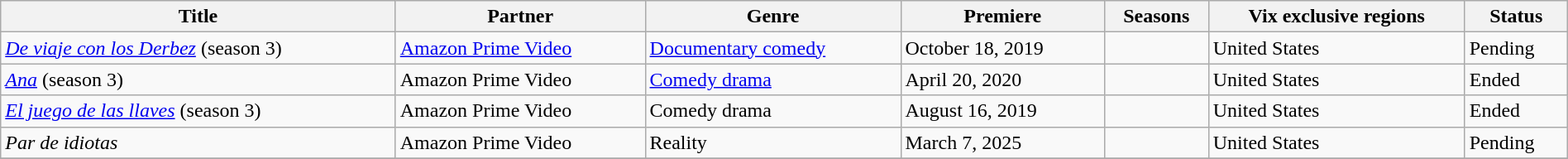<table class="wikitable sortable" style="width:100%;">
<tr>
<th>Title</th>
<th>Partner</th>
<th>Genre</th>
<th>Premiere</th>
<th>Seasons</th>
<th>Vix exclusive regions</th>
<th>Status</th>
</tr>
<tr>
<td><em><a href='#'>De viaje con los Derbez</a></em> (season 3)</td>
<td><a href='#'>Amazon Prime Video</a></td>
<td><a href='#'>Documentary comedy</a></td>
<td>October 18, 2019</td>
<td></td>
<td>United States</td>
<td>Pending</td>
</tr>
<tr>
<td><em><a href='#'>Ana</a></em> (season 3)</td>
<td>Amazon Prime Video</td>
<td><a href='#'>Comedy drama</a></td>
<td>April 20, 2020</td>
<td></td>
<td>United States</td>
<td>Ended</td>
</tr>
<tr>
<td><em><a href='#'>El juego de las llaves</a></em> (season 3)</td>
<td>Amazon Prime Video</td>
<td>Comedy drama</td>
<td>August 16, 2019</td>
<td></td>
<td>United States</td>
<td>Ended</td>
</tr>
<tr>
<td><em>Par de idiotas</em></td>
<td>Amazon Prime Video</td>
<td>Reality</td>
<td>March 7, 2025</td>
<td></td>
<td>United States</td>
<td>Pending</td>
</tr>
<tr>
</tr>
</table>
